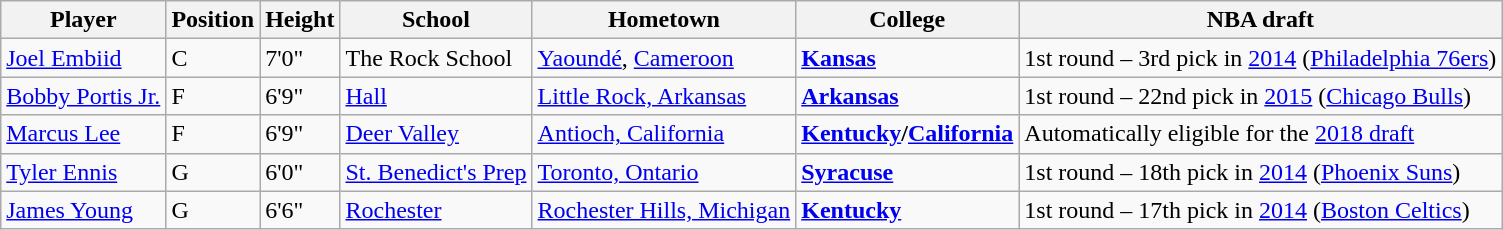<table class="wikitable">
<tr>
<th>Player</th>
<th>Position</th>
<th>Height</th>
<th>School</th>
<th>Hometown</th>
<th>College</th>
<th>NBA draft</th>
</tr>
<tr>
<td><a href='#'>Joel Embiid</a></td>
<td>C</td>
<td>7'0"</td>
<td>The Rock School</td>
<td><a href='#'>Yaoundé</a>, <a href='#'>Cameroon</a></td>
<td><strong><a href='#'>Kansas</a></strong></td>
<td>1st round – 3rd pick in <a href='#'>2014</a> (<a href='#'>Philadelphia 76ers</a>)</td>
</tr>
<tr>
<td><a href='#'>Bobby Portis Jr.</a></td>
<td>F</td>
<td>6'9"</td>
<td><a href='#'>Hall</a></td>
<td><a href='#'>Little Rock, Arkansas</a></td>
<td><strong><a href='#'>Arkansas</a></strong></td>
<td>1st round – 22nd pick in <a href='#'>2015</a> (<a href='#'>Chicago Bulls</a>)</td>
</tr>
<tr>
<td><a href='#'>Marcus Lee</a></td>
<td>F</td>
<td>6'9"</td>
<td><a href='#'>Deer Valley</a></td>
<td><a href='#'>Antioch, California</a></td>
<td><strong><a href='#'>Kentucky</a>/<a href='#'>California</a></strong></td>
<td>Automatically eligible for the <a href='#'>2018 draft</a></td>
</tr>
<tr>
<td><a href='#'>Tyler Ennis</a></td>
<td>G</td>
<td>6'0"</td>
<td><a href='#'>St. Benedict's Prep</a></td>
<td><a href='#'>Toronto, Ontario</a></td>
<td><strong><a href='#'>Syracuse</a></strong></td>
<td>1st round – 18th pick in <a href='#'>2014</a> (<a href='#'>Phoenix Suns</a>)</td>
</tr>
<tr>
<td><a href='#'>James Young</a></td>
<td>G</td>
<td>6'6"</td>
<td><a href='#'>Rochester</a></td>
<td><a href='#'>Rochester Hills, Michigan</a></td>
<td><strong><a href='#'>Kentucky</a></strong></td>
<td>1st round – 17th pick in <a href='#'>2014</a> (<a href='#'>Boston Celtics</a>)</td>
</tr>
</table>
